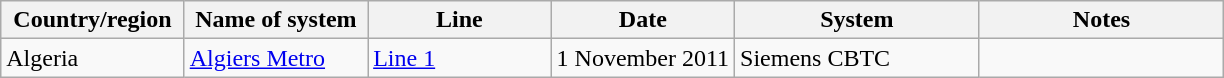<table class="wikitable sortable">
<tr>
<th style="width:15%">Country/region</th>
<th style="width:15%">Name of system</th>
<th style="width:15%">Line</th>
<th style="width:15%">Date</th>
<th style="width:20%">System</th>
<th style="width:20%">Notes</th>
</tr>
<tr>
<td> Algeria</td>
<td><a href='#'>Algiers Metro</a></td>
<td><a href='#'>Line 1</a></td>
<td>1 November 2011</td>
<td>Siemens CBTC</td>
<td></td>
</tr>
</table>
